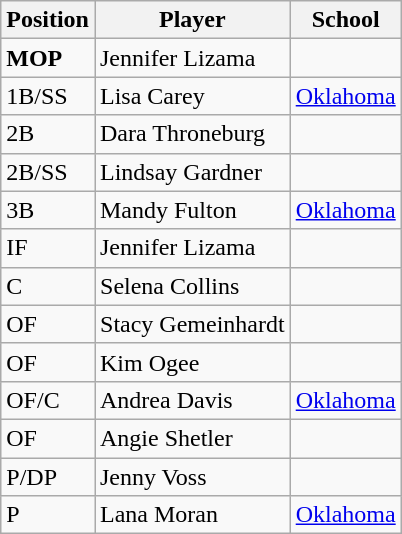<table class="wikitable">
<tr>
<th>Position</th>
<th>Player</th>
<th>School</th>
</tr>
<tr>
<td><strong>MOP</strong></td>
<td>Jennifer Lizama</td>
<td></td>
</tr>
<tr>
<td>1B/SS</td>
<td>Lisa Carey</td>
<td><a href='#'>Oklahoma</a></td>
</tr>
<tr>
<td>2B</td>
<td>Dara Throneburg</td>
<td></td>
</tr>
<tr>
<td>2B/SS</td>
<td>Lindsay Gardner</td>
<td></td>
</tr>
<tr>
<td>3B</td>
<td>Mandy Fulton</td>
<td><a href='#'>Oklahoma</a></td>
</tr>
<tr>
<td>IF</td>
<td>Jennifer Lizama</td>
<td></td>
</tr>
<tr>
<td>C</td>
<td>Selena Collins</td>
<td></td>
</tr>
<tr>
<td>OF</td>
<td>Stacy Gemeinhardt</td>
<td></td>
</tr>
<tr>
<td>OF</td>
<td>Kim Ogee</td>
<td></td>
</tr>
<tr>
<td>OF/C</td>
<td>Andrea Davis</td>
<td><a href='#'>Oklahoma</a></td>
</tr>
<tr>
<td>OF</td>
<td>Angie Shetler</td>
<td></td>
</tr>
<tr>
<td>P/DP</td>
<td>Jenny Voss</td>
<td></td>
</tr>
<tr>
<td>P</td>
<td>Lana Moran</td>
<td><a href='#'>Oklahoma</a></td>
</tr>
</table>
